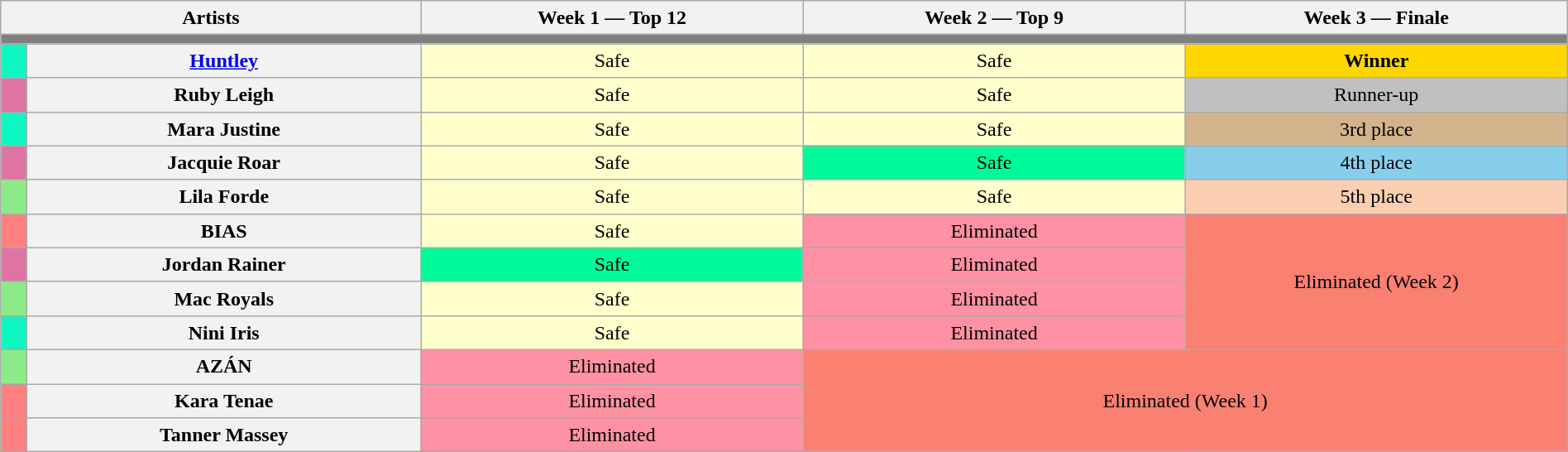<table class="wikitable" style="text-align:center; line-height:20px; width:100%">
<tr>
<th colspan="2" width="11%">Artists</th>
<th style="width:10%">Week 1 — Top 12</th>
<th style="width:10%">Week 2 — Top 9</th>
<th style="width:10%">Week 3 — Finale</th>
</tr>
<tr>
<th colspan="5" style="background:gray"></th>
</tr>
<tr>
<th style="background:#0ff7c0"></th>
<th scope="row"><a href='#'>Huntley</a></th>
<td style="background:#ffffcc">Safe</td>
<td style="background:#ffffcc">Safe</td>
<td style="background: gold"><strong>Winner</strong></td>
</tr>
<tr>
<th style="background:#df74a4"></th>
<th scope="row">Ruby Leigh</th>
<td style="background:#ffffcc">Safe</td>
<td style="background:#ffffcc">Safe</td>
<td style="background: silver">Runner-up</td>
</tr>
<tr>
<th style="background:#0ff7c0"></th>
<th scope="row">Mara Justine</th>
<td style="background:#ffffcc">Safe</td>
<td style="background:#ffffcc">Safe</td>
<td style="background: tan">3rd place</td>
</tr>
<tr>
<th style="background:#df74a4"></th>
<th scope="row">Jacquie Roar</th>
<td style="background:#ffffcc">Safe</td>
<td style="background:#00FA9A">Safe</td>
<td style="background: skyblue">4th place</td>
</tr>
<tr>
<th style="background:#8deb87"></th>
<th scope="row">Lila Forde</th>
<td style="background:#ffffcc">Safe</td>
<td style="background:#ffffcc">Safe</td>
<td style="background:#fbceb1">5th place</td>
</tr>
<tr>
<th style="background:#FF7F7F"></th>
<th scope="row">BIAS</th>
<td style="background:#ffffcc">Safe</td>
<td style="background:#FF91A4">Eliminated</td>
<td rowspan="4" style="background:salmon">Eliminated (Week 2)</td>
</tr>
<tr>
<th style="background:#df74a4"></th>
<th scope="row">Jordan Rainer</th>
<td style="background:#00FA9A">Safe</td>
<td style="background:#FF91A4">Eliminated</td>
</tr>
<tr>
<th style="background:#8deb87"></th>
<th scope="row">Mac Royals</th>
<td style="background:#ffffcc">Safe</td>
<td style="background:#FF91A4">Eliminated</td>
</tr>
<tr>
<th style="background:#0ff7c0"></th>
<th scope="row">Nini Iris</th>
<td style="background:#ffffcc">Safe</td>
<td style="background:#FF91A4">Eliminated</td>
</tr>
<tr>
<th style="background:#8deb87"></th>
<th scope="row">AZÁN</th>
<td style="background:#FF91A4">Eliminated</td>
<td colspan="2" rowspan="3" style="background:salmon">Eliminated (Week 1)</td>
</tr>
<tr>
<th style="background:#FF7F7F"></th>
<th scope="row">Kara Tenae</th>
<td style="background:#FF91A4">Eliminated</td>
</tr>
<tr>
<th style="background:#FF7F7F"></th>
<th scope="row">Tanner Massey</th>
<td style="background:#FF91A4">Eliminated</td>
</tr>
</table>
